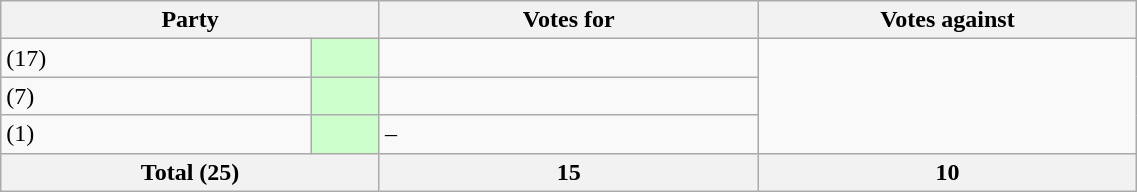<table class="wikitable" style="width:60%">
<tr>
<th style="width:20%;" colspan="2">Party</th>
<th style="width:20%;">Votes for</th>
<th style="width:20%;">Votes against</th>
</tr>
<tr>
<td> (17)</td>
<td style="background-color:#CCFFCC;"></td>
<td></td>
</tr>
<tr>
<td> (7)</td>
<td style="background-color:#CCFFCC;"></td>
<td></td>
</tr>
<tr>
<td> (1)</td>
<td style="background-color:#CCFFCC;"></td>
<td>–</td>
</tr>
<tr>
<th colspan=2>Total (25)</th>
<th>15</th>
<th>10</th>
</tr>
</table>
